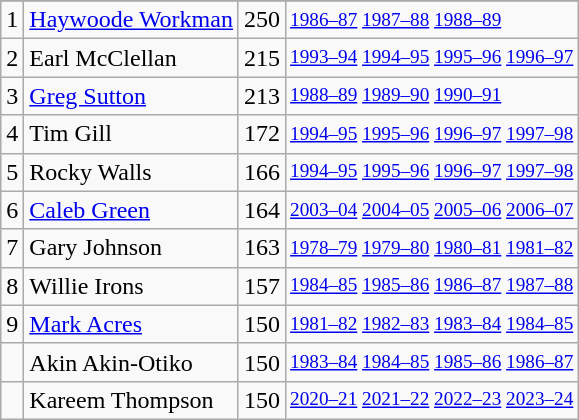<table class="wikitable">
<tr>
</tr>
<tr>
<td>1</td>
<td><a href='#'>Haywoode Workman</a></td>
<td>250</td>
<td style="font-size:80%;"><a href='#'>1986–87</a> <a href='#'>1987–88</a> <a href='#'>1988–89</a></td>
</tr>
<tr>
<td>2</td>
<td>Earl McClellan</td>
<td>215</td>
<td style="font-size:80%;"><a href='#'>1993–94</a> <a href='#'>1994–95</a> <a href='#'>1995–96</a> <a href='#'>1996–97</a></td>
</tr>
<tr>
<td>3</td>
<td><a href='#'>Greg Sutton</a></td>
<td>213</td>
<td style="font-size:80%;"><a href='#'>1988–89</a> <a href='#'>1989–90</a> <a href='#'>1990–91</a></td>
</tr>
<tr>
<td>4</td>
<td>Tim Gill</td>
<td>172</td>
<td style="font-size:80%;"><a href='#'>1994–95</a> <a href='#'>1995–96</a> <a href='#'>1996–97</a> <a href='#'>1997–98</a></td>
</tr>
<tr>
<td>5</td>
<td>Rocky Walls</td>
<td>166</td>
<td style="font-size:80%;"><a href='#'>1994–95</a> <a href='#'>1995–96</a> <a href='#'>1996–97</a> <a href='#'>1997–98</a></td>
</tr>
<tr>
<td>6</td>
<td><a href='#'>Caleb Green</a></td>
<td>164</td>
<td style="font-size:80%;"><a href='#'>2003–04</a> <a href='#'>2004–05</a> <a href='#'>2005–06</a> <a href='#'>2006–07</a></td>
</tr>
<tr>
<td>7</td>
<td>Gary Johnson</td>
<td>163</td>
<td style="font-size:80%;"><a href='#'>1978–79</a> <a href='#'>1979–80</a> <a href='#'>1980–81</a> <a href='#'>1981–82</a></td>
</tr>
<tr>
<td>8</td>
<td>Willie Irons</td>
<td>157</td>
<td style="font-size:80%;"><a href='#'>1984–85</a> <a href='#'>1985–86</a> <a href='#'>1986–87</a> <a href='#'>1987–88</a></td>
</tr>
<tr>
<td>9</td>
<td><a href='#'>Mark Acres</a></td>
<td>150</td>
<td style="font-size:80%;"><a href='#'>1981–82</a> <a href='#'>1982–83</a> <a href='#'>1983–84</a> <a href='#'>1984–85</a></td>
</tr>
<tr>
<td></td>
<td>Akin Akin-Otiko</td>
<td>150</td>
<td style="font-size:80%;"><a href='#'>1983–84</a> <a href='#'>1984–85</a> <a href='#'>1985–86</a> <a href='#'>1986–87</a></td>
</tr>
<tr>
<td></td>
<td>Kareem Thompson</td>
<td>150</td>
<td style="font-size:80%;"><a href='#'>2020–21</a> <a href='#'>2021–22</a> <a href='#'>2022–23</a> <a href='#'>2023–24</a></td>
</tr>
</table>
